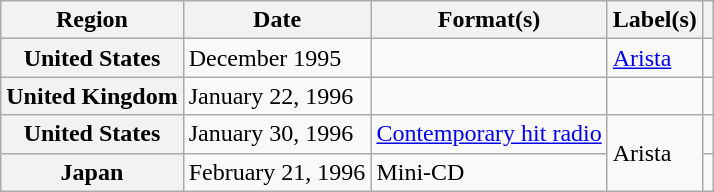<table class="wikitable plainrowheaders">
<tr>
<th scope="col">Region</th>
<th scope="col">Date</th>
<th scope="col">Format(s)</th>
<th scope="col">Label(s)</th>
<th scope="col"></th>
</tr>
<tr>
<th scope="row">United States</th>
<td>December 1995</td>
<td></td>
<td><a href='#'>Arista</a></td>
<td></td>
</tr>
<tr>
<th scope="row">United Kingdom</th>
<td>January 22, 1996</td>
<td></td>
<td></td>
<td></td>
</tr>
<tr>
<th scope="row">United States</th>
<td>January 30, 1996</td>
<td><a href='#'>Contemporary hit radio</a></td>
<td rowspan="2">Arista</td>
<td></td>
</tr>
<tr>
<th scope="row">Japan</th>
<td>February 21, 1996</td>
<td>Mini-CD</td>
<td></td>
</tr>
</table>
